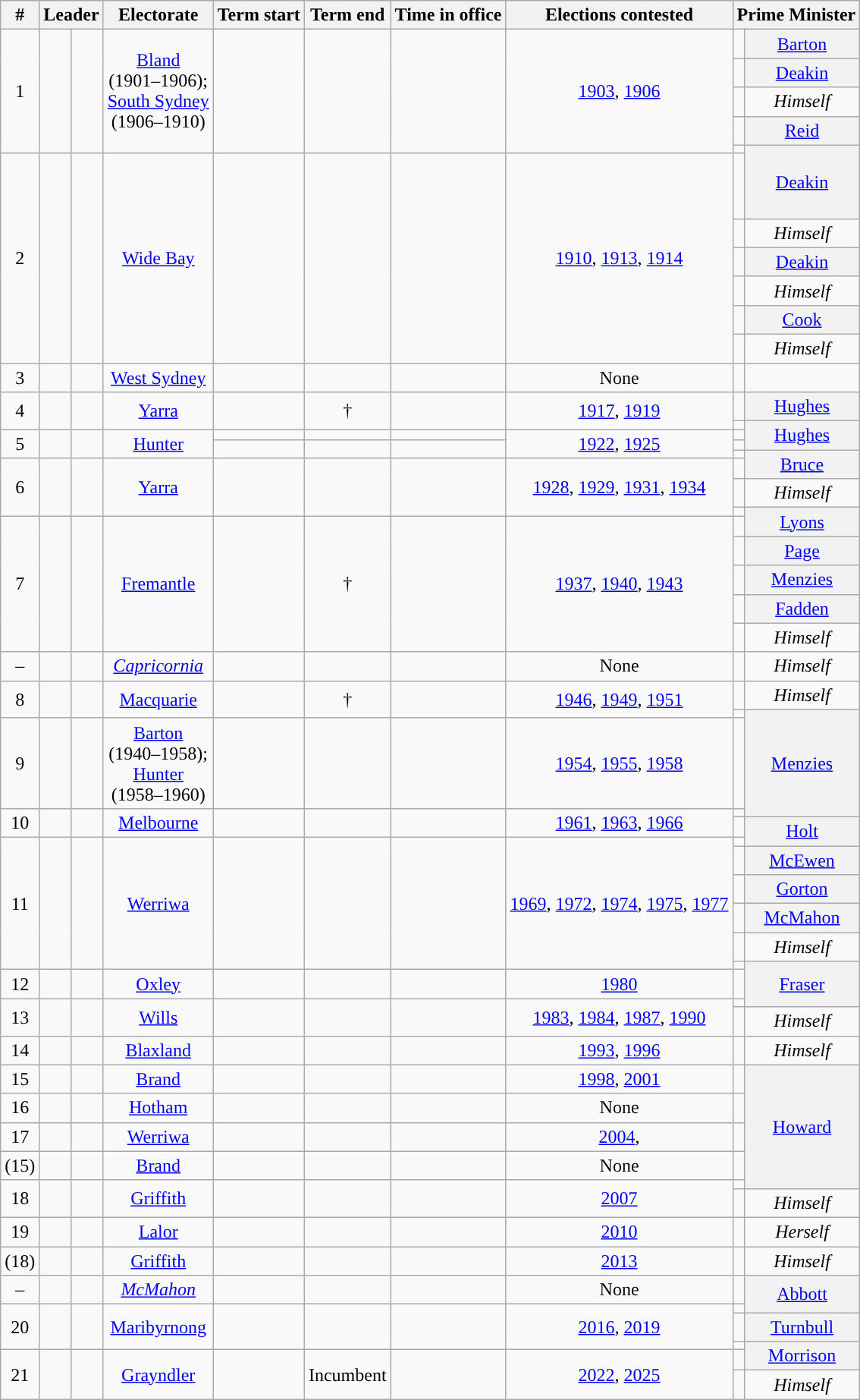<table class="wikitable sortable" style="text-align:center">
<tr>
<th>#</th>
<th colspan=2>Leader<br></th>
<th>Electorate</th>
<th>Term start</th>
<th>Term end</th>
<th>Time in office</th>
<th>Elections contested</th>
<th colspan=2>Prime Minister </th>
</tr>
<tr>
<td rowspan=5>1</td>
<td rowspan=5></td>
<td rowspan=5><br></td>
<td rowspan=5><a href='#'>Bland</a><br>(1901–1906);<br><a href='#'>South Sydney</a><br>(1906–1910)</td>
<td rowspan=5></td>
<td rowspan=5></td>
<td rowspan=5></td>
<td rowspan=5><a href='#'>1903</a>, <a href='#'>1906</a></td>
<td style="background-color: "></td>
<th style="font-weight:normal"><a href='#'>Barton</a> <small></small></th>
</tr>
<tr>
<td style="background-color: "></td>
<th style="font-weight:normal"><a href='#'>Deakin</a> <small></small></th>
</tr>
<tr>
<td style="background-color: "></td>
<td><em>Himself</em> <small></small></td>
</tr>
<tr>
<td style="background-color: "></td>
<th style="font-weight:normal"><a href='#'>Reid</a> <small></small></th>
</tr>
<tr>
<td style="background-color: "></td>
<th rowspan=2 style="font-weight:normal"><a href='#'>Deakin</a> <small></small></th>
</tr>
<tr>
<td rowspan=6>2</td>
<td rowspan=6></td>
<td rowspan=6><br></td>
<td rowspan=6><a href='#'>Wide Bay</a></td>
<td rowspan=6></td>
<td rowspan=6></td>
<td rowspan=6></td>
<td rowspan=6><a href='#'>1910</a>, <a href='#'>1913</a>, <a href='#'>1914</a></td>
<td height=50 style="background-color: "></td>
</tr>
<tr>
<td style="background-color: "></td>
<td><em>Himself</em> <small></small></td>
</tr>
<tr>
<td style="background-color: "></td>
<th style="font-weight:normal"><a href='#'>Deakin</a> <small></small></th>
</tr>
<tr>
<td style="background-color: "></td>
<td><em>Himself</em> <small></small></td>
</tr>
<tr>
<td style="background-color: "></td>
<th style="font-weight:normal"><a href='#'>Cook</a> <small></small></th>
</tr>
<tr>
<td style="background-color: "></td>
<td><em>Himself</em> <small></small></td>
</tr>
<tr>
<td>3</td>
<td></td>
<td><br></td>
<td><a href='#'>West Sydney</a></td>
<td></td>
<td></td>
<td></td>
<td>None</td>
<td style="background-color: "></td>
</tr>
<tr>
<td rowspan=2>4</td>
<td rowspan=2></td>
<td rowspan=2><br></td>
<td rowspan=2><a href='#'>Yarra</a></td>
<td rowspan=2></td>
<td rowspan=2>†</td>
<td rowspan=2></td>
<td rowspan=2><a href='#'>1917</a>, <a href='#'>1919</a></td>
<td style="background-color: "></td>
<th style="font-weight:normal"><a href='#'>Hughes</a> <small></small></th>
</tr>
<tr>
<td style="background-color: "></td>
<th rowspan=3 style="font-weight:normal"><a href='#'>Hughes</a> <small></small></th>
</tr>
<tr>
<td rowspan=3>5</td>
<td rowspan=3></td>
<td rowspan=3><br></td>
<td rowspan=3><a href='#'>Hunter</a></td>
<td><em></em></td>
<td><em></em></td>
<td><em></em></td>
<td rowspan=3><a href='#'>1922</a>, <a href='#'>1925</a></td>
<td style="background-color: "></td>
</tr>
<tr>
<td rowspan=2></td>
<td rowspan=2></td>
<td rowspan=2></td>
<td style="background-color: "></td>
</tr>
<tr>
<td style="background-color: "></td>
<th rowspan=2 style="font-weight:normal"><a href='#'>Bruce</a> <small></small></th>
</tr>
<tr>
<td rowspan=3>6</td>
<td rowspan=3></td>
<td rowspan=3><br></td>
<td rowspan=3><a href='#'>Yarra</a></td>
<td rowspan=3></td>
<td rowspan=3></td>
<td rowspan=3></td>
<td rowspan=3><a href='#'>1928</a>, <a href='#'>1929</a>, <a href='#'>1931</a>, <a href='#'>1934</a></td>
<td style="background-color: "></td>
</tr>
<tr>
<td style="background-color: "></td>
<td><em>Himself</em> <small></small></td>
</tr>
<tr>
<td style="background-color: "></td>
<th rowspan=2 style="font-weight:normal"><a href='#'>Lyons</a> <small></small></th>
</tr>
<tr>
<td rowspan=5>7</td>
<td rowspan=5></td>
<td rowspan=5><br></td>
<td rowspan=5><a href='#'>Fremantle</a></td>
<td rowspan=5></td>
<td rowspan=5>†</td>
<td rowspan=5></td>
<td rowspan=5><a href='#'>1937</a>, <a href='#'>1940</a>, <a href='#'>1943</a></td>
<td style="background-color: "></td>
</tr>
<tr>
<td style="background-color: "></td>
<th style="font-weight:normal"><a href='#'>Page</a> <small></small></th>
</tr>
<tr>
<td style="background-color: "></td>
<th style="font-weight:normal"><a href='#'>Menzies</a> <small></small></th>
</tr>
<tr>
<td style="background-color: "></td>
<th style="font-weight:normal"><a href='#'>Fadden</a> <small></small></th>
</tr>
<tr>
<td style="background-color: "></td>
<td><em>Himself</em> <small></small></td>
</tr>
<tr>
<td>–</td>
<td></td>
<td><em><br></em></td>
<td><em><a href='#'>Capricornia</a></em></td>
<td><em></em></td>
<td><em></em></td>
<td><em></em></td>
<td>None</td>
<td style="background-color: "></td>
<td><em>Himself</em> <small></small></td>
</tr>
<tr>
<td rowspan=2>8</td>
<td rowspan=2></td>
<td rowspan=2><br></td>
<td rowspan=2><a href='#'>Macquarie</a></td>
<td rowspan=2></td>
<td rowspan=2>†</td>
<td rowspan=2></td>
<td rowspan=2><a href='#'>1946</a>, <a href='#'>1949</a>, <a href='#'>1951</a></td>
<td style="background-color: "></td>
<td><em>Himself</em> <small></small></td>
</tr>
<tr>
<td style="background-color: "></td>
<th rowspan=3 style="font-weight:normal"><a href='#'>Menzies</a> <small></small></th>
</tr>
<tr>
<td>9</td>
<td></td>
<td><br></td>
<td><a href='#'>Barton</a><br>(1940–1958);<br><a href='#'>Hunter</a><br>(1958–1960)</td>
<td></td>
<td></td>
<td></td>
<td><a href='#'>1954</a>, <a href='#'>1955</a>, <a href='#'>1958</a></td>
<td style="background-color: "></td>
</tr>
<tr>
<td rowspan=2>10</td>
<td rowspan=2></td>
<td rowspan=2><br></td>
<td rowspan=2><a href='#'>Melbourne</a></td>
<td rowspan=2></td>
<td rowspan=2></td>
<td rowspan=2></td>
<td rowspan=2><a href='#'>1961</a>, <a href='#'>1963</a>, <a href='#'>1966</a></td>
<td style="background-color: "></td>
</tr>
<tr>
<td style="background-color: "></td>
<th rowspan=2 style="font-weight:normal"><a href='#'>Holt</a> <small></small></th>
</tr>
<tr>
<td rowspan=6>11</td>
<td rowspan=6></td>
<td rowspan=6><br></td>
<td rowspan=6><a href='#'>Werriwa</a></td>
<td rowspan=6></td>
<td rowspan=6></td>
<td rowspan=6></td>
<td rowspan=6><a href='#'>1969</a>, <a href='#'>1972</a>, <a href='#'>1974</a>, <a href='#'>1975</a>, <a href='#'>1977</a></td>
<td style="background-color: "></td>
</tr>
<tr>
<td style="background-color: "></td>
<th style="font-weight:normal"><a href='#'>McEwen</a> <small></small></th>
</tr>
<tr>
<td style="background-color: "></td>
<th style="font-weight:normal"><a href='#'>Gorton</a> <small></small></th>
</tr>
<tr>
<td style="background-color: "></td>
<th style="font-weight:normal"><a href='#'>McMahon</a> <small></small></th>
</tr>
<tr>
<td style="background-color: "></td>
<td><em>Himself</em> <small></small></td>
</tr>
<tr>
<td style="background-color: "></td>
<th rowspan=3 style="font-weight:normal"><a href='#'>Fraser</a> <small></small></th>
</tr>
<tr>
<td>12</td>
<td></td>
<td><br></td>
<td><a href='#'>Oxley</a></td>
<td></td>
<td></td>
<td></td>
<td><a href='#'>1980</a></td>
<td style="background-color: "></td>
</tr>
<tr>
<td rowspan=2>13</td>
<td rowspan=2></td>
<td rowspan=2><br></td>
<td rowspan=2><a href='#'>Wills</a></td>
<td rowspan=2></td>
<td rowspan=2></td>
<td rowspan=2></td>
<td rowspan=2><a href='#'>1983</a>, <a href='#'>1984</a>, <a href='#'>1987</a>, <a href='#'>1990</a></td>
<td style="background-color: "></td>
</tr>
<tr>
<td style="background-color: "></td>
<td><em>Himself</em> <small></small></td>
</tr>
<tr>
<td>14</td>
<td></td>
<td><br></td>
<td><a href='#'>Blaxland</a></td>
<td></td>
<td></td>
<td></td>
<td><a href='#'>1993</a>, <a href='#'>1996</a></td>
<td style="background-color: "></td>
<td><em>Himself</em> <small></small></td>
</tr>
<tr>
<td>15</td>
<td></td>
<td><br></td>
<td><a href='#'>Brand</a></td>
<td></td>
<td></td>
<td></td>
<td><a href='#'>1998</a>, <a href='#'>2001</a></td>
<td style="background-color: "></td>
<th rowspan=5 style="font-weight:normal"><a href='#'>Howard</a> <small></small></th>
</tr>
<tr>
<td>16</td>
<td></td>
<td><br></td>
<td><a href='#'>Hotham</a></td>
<td></td>
<td></td>
<td></td>
<td>None</td>
<td style="background-color: "></td>
</tr>
<tr>
<td>17</td>
<td></td>
<td><br></td>
<td><a href='#'>Werriwa</a></td>
<td></td>
<td></td>
<td></td>
<td><a href='#'>2004</a>,</td>
<td style="background-color: "></td>
</tr>
<tr>
<td>(15)</td>
<td></td>
<td><br></td>
<td><a href='#'>Brand</a></td>
<td></td>
<td></td>
<td></td>
<td>None</td>
<td style="background-color: "></td>
</tr>
<tr>
<td rowspan=2>18</td>
<td rowspan=2></td>
<td rowspan=2><br></td>
<td rowspan=2><a href='#'>Griffith</a></td>
<td rowspan=2></td>
<td rowspan=2></td>
<td rowspan=2></td>
<td rowspan=2><a href='#'>2007</a></td>
<td style="background-color: "></td>
</tr>
<tr>
<td style="background-color: "></td>
<td><em>Himself</em> <small></small></td>
</tr>
<tr>
<td>19</td>
<td></td>
<td><br></td>
<td><a href='#'>Lalor</a></td>
<td></td>
<td></td>
<td></td>
<td><a href='#'>2010</a></td>
<td style="background-color: "></td>
<td><em>Herself</em> <small></small></td>
</tr>
<tr>
<td>(18)</td>
<td></td>
<td><br></td>
<td><a href='#'>Griffith</a></td>
<td></td>
<td></td>
<td></td>
<td><a href='#'>2013</a></td>
<td style="background-color: "></td>
<td><em>Himself</em> <small></small></td>
</tr>
<tr>
<td>–</td>
<td></td>
<td><em><br></em></td>
<td><em><a href='#'>McMahon</a></em></td>
<td><em></em></td>
<td><em></em></td>
<td><em></em></td>
<td>None</td>
<td style="background-color: "></td>
<th rowspan=2 style="font-weight:normal"><a href='#'>Abbott</a> <small></small></th>
</tr>
<tr>
<td rowspan=3>20</td>
<td rowspan=3></td>
<td rowspan=3><br></td>
<td rowspan=3><a href='#'>Maribyrnong</a></td>
<td rowspan=3></td>
<td rowspan=3></td>
<td rowspan=3></td>
<td rowspan=3><a href='#'>2016</a>, <a href='#'>2019</a></td>
<td style="background-color: "></td>
</tr>
<tr>
<td style="background-color: "></td>
<th style="font-weight:normal"><a href='#'>Turnbull</a> <small></small></th>
</tr>
<tr>
<td style="background-color: "></td>
<th rowspan=2 style="font-weight:normal"><a href='#'>Morrison</a> <small></small></th>
</tr>
<tr>
<td rowspan=2>21</td>
<td rowspan=2></td>
<td rowspan=2><br></td>
<td rowspan=2><a href='#'>Grayndler</a></td>
<td rowspan=2></td>
<td rowspan=2>Incumbent</td>
<td rowspan=2></td>
<td rowspan=2><a href='#'>2022</a>, <a href='#'>2025</a></td>
<td style="background-color: "></td>
</tr>
<tr>
<td style="background-color: "></td>
<td><em>Himself</em> <small></small></td>
</tr>
</table>
